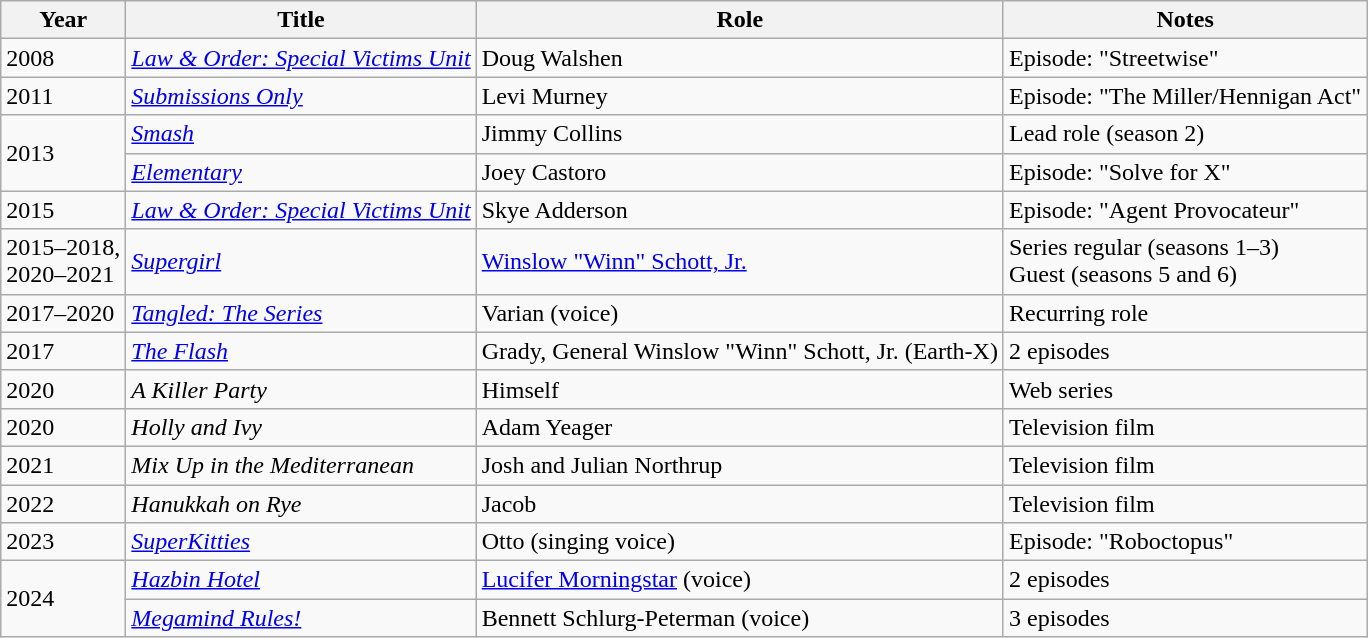<table class="wikitable sortable">
<tr>
<th scope="col">Year</th>
<th scope="col">Title</th>
<th scope="col">Role</th>
<th scope="col" class="unsortable">Notes</th>
</tr>
<tr>
<td>2008</td>
<td><em><a href='#'>Law & Order: Special Victims Unit</a></em></td>
<td>Doug Walshen</td>
<td>Episode: "Streetwise"</td>
</tr>
<tr>
<td>2011</td>
<td><em><a href='#'>Submissions Only</a></em></td>
<td>Levi Murney</td>
<td>Episode: "The Miller/Hennigan Act"</td>
</tr>
<tr>
<td rowspan="2">2013</td>
<td><em><a href='#'>Smash</a></em></td>
<td>Jimmy Collins</td>
<td>Lead role (season 2)</td>
</tr>
<tr>
<td><em><a href='#'>Elementary</a></em></td>
<td>Joey Castoro</td>
<td>Episode: "Solve for X"</td>
</tr>
<tr>
<td>2015</td>
<td><em><a href='#'>Law & Order: Special Victims Unit</a></em></td>
<td>Skye Adderson</td>
<td>Episode: "Agent Provocateur"</td>
</tr>
<tr>
<td>2015–2018,<br>2020–2021</td>
<td><em><a href='#'>Supergirl</a></em></td>
<td><a href='#'>Winslow "Winn" Schott, Jr.</a></td>
<td>Series regular (seasons 1–3)<br>Guest (seasons 5 and 6)</td>
</tr>
<tr>
<td>2017–2020</td>
<td><em><a href='#'>Tangled: The Series</a></em></td>
<td>Varian (voice)</td>
<td>Recurring role</td>
</tr>
<tr>
<td>2017</td>
<td><em><a href='#'>The Flash</a></em></td>
<td>Grady, General Winslow "Winn" Schott, Jr. (Earth-X)</td>
<td>2 episodes</td>
</tr>
<tr>
<td>2020</td>
<td><em>A Killer Party</em></td>
<td>Himself</td>
<td>Web series</td>
</tr>
<tr>
<td>2020</td>
<td><em>Holly and Ivy</em></td>
<td>Adam Yeager</td>
<td>Television film</td>
</tr>
<tr>
<td>2021</td>
<td><em>Mix Up in the Mediterranean</em></td>
<td>Josh and Julian Northrup</td>
<td>Television film</td>
</tr>
<tr>
<td>2022</td>
<td><em>Hanukkah on Rye</em></td>
<td>Jacob</td>
<td>Television film</td>
</tr>
<tr>
<td>2023</td>
<td><em><a href='#'>SuperKitties</a></em></td>
<td>Otto (singing voice)</td>
<td>Episode: "Roboctopus"</td>
</tr>
<tr>
<td rowspan="2">2024</td>
<td><em><a href='#'>Hazbin Hotel</a></em></td>
<td><a href='#'>Lucifer Morningstar</a> (voice)</td>
<td>2 episodes</td>
</tr>
<tr>
<td><em><a href='#'>Megamind Rules!</a></em></td>
<td>Bennett Schlurg-Peterman (voice)</td>
<td>3 episodes</td>
</tr>
</table>
